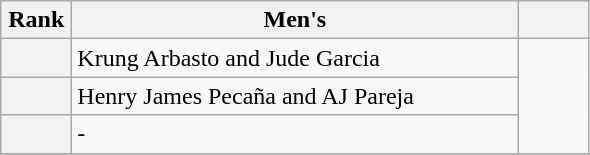<table class="wikitable" style="text-align: center;">
<tr>
<th width=40>Rank</th>
<th width=290>Men's</th>
<th width=40></th>
</tr>
<tr>
<th></th>
<td style="text-align:left;">Krung Arbasto and Jude Garcia </td>
<td rowspan=3></td>
</tr>
<tr>
<th></th>
<td style="text-align:left;">Henry James Pecaña and AJ Pareja </td>
</tr>
<tr>
<th></th>
<td style="text-align:left;">-</td>
</tr>
<tr>
</tr>
</table>
